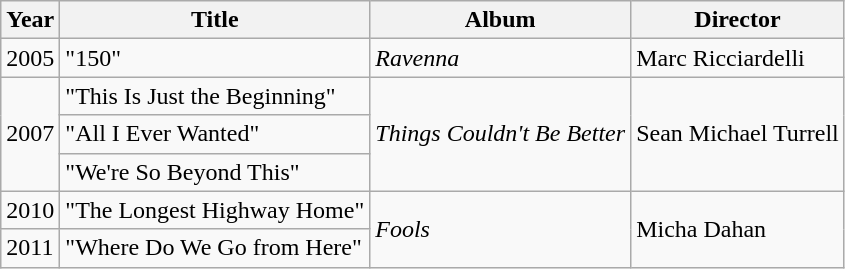<table class="wikitable">
<tr>
<th>Year</th>
<th>Title</th>
<th>Album</th>
<th>Director</th>
</tr>
<tr>
<td>2005</td>
<td>"150"</td>
<td><em>Ravenna</em></td>
<td>Marc Ricciardelli</td>
</tr>
<tr>
<td rowspan="3">2007</td>
<td>"This Is Just the Beginning"</td>
<td rowspan="3"><em>Things Couldn't Be Better</em></td>
<td rowspan="3">Sean Michael Turrell</td>
</tr>
<tr>
<td>"All I Ever Wanted"</td>
</tr>
<tr>
<td>"We're So Beyond This"</td>
</tr>
<tr>
<td>2010</td>
<td>"The Longest Highway Home"</td>
<td rowspan="2"><em>Fools</em></td>
<td rowspan="2">Micha Dahan</td>
</tr>
<tr>
<td>2011</td>
<td>"Where Do We Go from Here"</td>
</tr>
</table>
